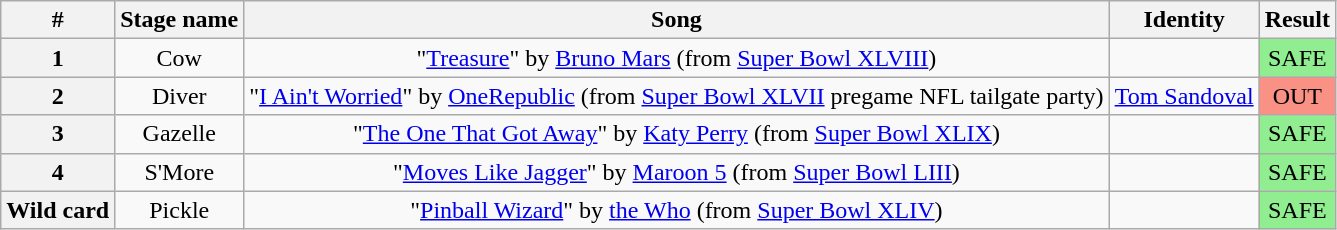<table class="wikitable plainrowheaders" style="text-align: center;">
<tr>
<th>#</th>
<th>Stage name</th>
<th>Song</th>
<th>Identity</th>
<th>Result</th>
</tr>
<tr>
<th>1</th>
<td>Cow</td>
<td>"<a href='#'>Treasure</a>" by <a href='#'>Bruno Mars</a> (from <a href='#'>Super Bowl XLVIII</a>)</td>
<td></td>
<td bgcolor=lightgreen>SAFE</td>
</tr>
<tr>
<th>2</th>
<td>Diver</td>
<td>"<a href='#'>I Ain't Worried</a>" by <a href='#'>OneRepublic</a> (from <a href='#'>Super Bowl XLVII</a> pregame NFL tailgate party)</td>
<td><a href='#'>Tom Sandoval</a></td>
<td bgcolor=#F99185>OUT</td>
</tr>
<tr>
<th>3</th>
<td>Gazelle</td>
<td>"<a href='#'>The One That Got Away</a>" by <a href='#'>Katy Perry</a> (from <a href='#'>Super Bowl XLIX</a>)</td>
<td></td>
<td bgcolor=lightgreen>SAFE</td>
</tr>
<tr>
<th>4</th>
<td>S'More</td>
<td>"<a href='#'>Moves Like Jagger</a>" by <a href='#'>Maroon 5</a> (from <a href='#'>Super Bowl LIII</a>)</td>
<td></td>
<td bgcolor=lightgreen>SAFE</td>
</tr>
<tr>
<th>Wild card</th>
<td>Pickle</td>
<td>"<a href='#'>Pinball Wizard</a>" by <a href='#'>the Who</a> (from <a href='#'>Super Bowl XLIV</a>)</td>
<td></td>
<td bgcolor=lightgreen>SAFE</td>
</tr>
</table>
